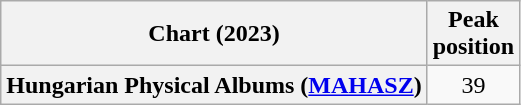<table class="wikitable sortable plainrowheaders" style="text-align:center;">
<tr>
<th scope="col">Chart (2023)</th>
<th scope="col">Peak<br>position</th>
</tr>
<tr>
<th scope="row">Hungarian Physical Albums (<a href='#'>MAHASZ</a>)</th>
<td>39</td>
</tr>
</table>
